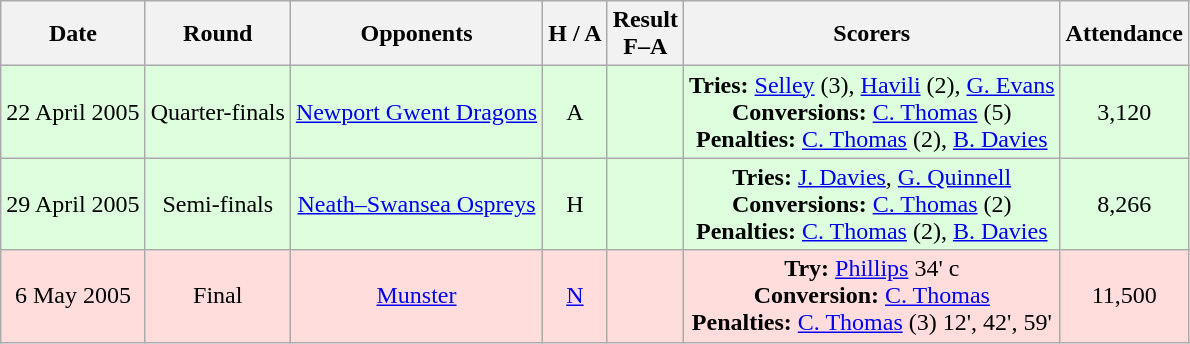<table class="wikitable" style="text-align:center">
<tr>
<th>Date</th>
<th>Round</th>
<th>Opponents</th>
<th>H / A</th>
<th>Result<br>F–A</th>
<th>Scorers</th>
<th>Attendance</th>
</tr>
<tr style="background:#ddffdd">
<td>22 April 2005</td>
<td>Quarter-finals</td>
<td><a href='#'>Newport Gwent Dragons</a></td>
<td>A</td>
<td></td>
<td><strong>Tries:</strong> <a href='#'>Selley</a> (3), <a href='#'>Havili</a> (2), <a href='#'>G. Evans</a><br><strong>Conversions:</strong> <a href='#'>C. Thomas</a> (5)<br><strong>Penalties:</strong> <a href='#'>C. Thomas</a> (2), <a href='#'>B. Davies</a></td>
<td>3,120</td>
</tr>
<tr style="background:#ddffdd">
<td>29 April 2005</td>
<td>Semi-finals</td>
<td><a href='#'>Neath–Swansea Ospreys</a></td>
<td>H</td>
<td></td>
<td><strong>Tries:</strong> <a href='#'>J. Davies</a>, <a href='#'>G. Quinnell</a><br><strong>Conversions:</strong> <a href='#'>C. Thomas</a> (2)<br><strong>Penalties:</strong> <a href='#'>C. Thomas</a> (2), <a href='#'>B. Davies</a></td>
<td>8,266</td>
</tr>
<tr style="background:#ffdddd">
<td>6 May 2005</td>
<td>Final</td>
<td><a href='#'>Munster</a></td>
<td><a href='#'>N</a></td>
<td></td>
<td><strong>Try:</strong> <a href='#'>Phillips</a> 34' c<br><strong>Conversion:</strong> <a href='#'>C. Thomas</a><br><strong>Penalties:</strong> <a href='#'>C. Thomas</a> (3) 12', 42', 59'</td>
<td>11,500</td>
</tr>
</table>
